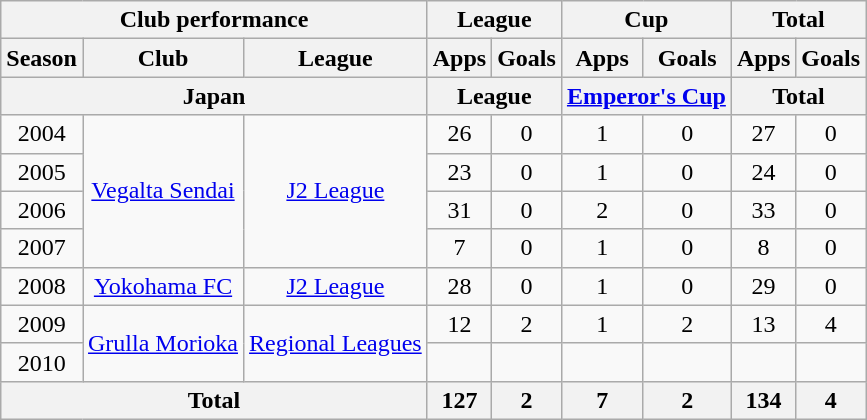<table class="wikitable" style="text-align:center;">
<tr>
<th colspan=3>Club performance</th>
<th colspan=2>League</th>
<th colspan=2>Cup</th>
<th colspan=2>Total</th>
</tr>
<tr>
<th>Season</th>
<th>Club</th>
<th>League</th>
<th>Apps</th>
<th>Goals</th>
<th>Apps</th>
<th>Goals</th>
<th>Apps</th>
<th>Goals</th>
</tr>
<tr>
<th colspan=3>Japan</th>
<th colspan=2>League</th>
<th colspan=2><a href='#'>Emperor's Cup</a></th>
<th colspan=2>Total</th>
</tr>
<tr>
<td>2004</td>
<td rowspan="4"><a href='#'>Vegalta Sendai</a></td>
<td rowspan="4"><a href='#'>J2 League</a></td>
<td>26</td>
<td>0</td>
<td>1</td>
<td>0</td>
<td>27</td>
<td>0</td>
</tr>
<tr>
<td>2005</td>
<td>23</td>
<td>0</td>
<td>1</td>
<td>0</td>
<td>24</td>
<td>0</td>
</tr>
<tr>
<td>2006</td>
<td>31</td>
<td>0</td>
<td>2</td>
<td>0</td>
<td>33</td>
<td>0</td>
</tr>
<tr>
<td>2007</td>
<td>7</td>
<td>0</td>
<td>1</td>
<td>0</td>
<td>8</td>
<td>0</td>
</tr>
<tr>
<td>2008</td>
<td><a href='#'>Yokohama FC</a></td>
<td><a href='#'>J2 League</a></td>
<td>28</td>
<td>0</td>
<td>1</td>
<td>0</td>
<td>29</td>
<td>0</td>
</tr>
<tr>
<td>2009</td>
<td rowspan="2"><a href='#'>Grulla Morioka</a></td>
<td rowspan="2"><a href='#'>Regional Leagues</a></td>
<td>12</td>
<td>2</td>
<td>1</td>
<td>2</td>
<td>13</td>
<td>4</td>
</tr>
<tr>
<td>2010</td>
<td></td>
<td></td>
<td></td>
<td></td>
<td></td>
<td></td>
</tr>
<tr>
<th colspan=3>Total</th>
<th>127</th>
<th>2</th>
<th>7</th>
<th>2</th>
<th>134</th>
<th>4</th>
</tr>
</table>
